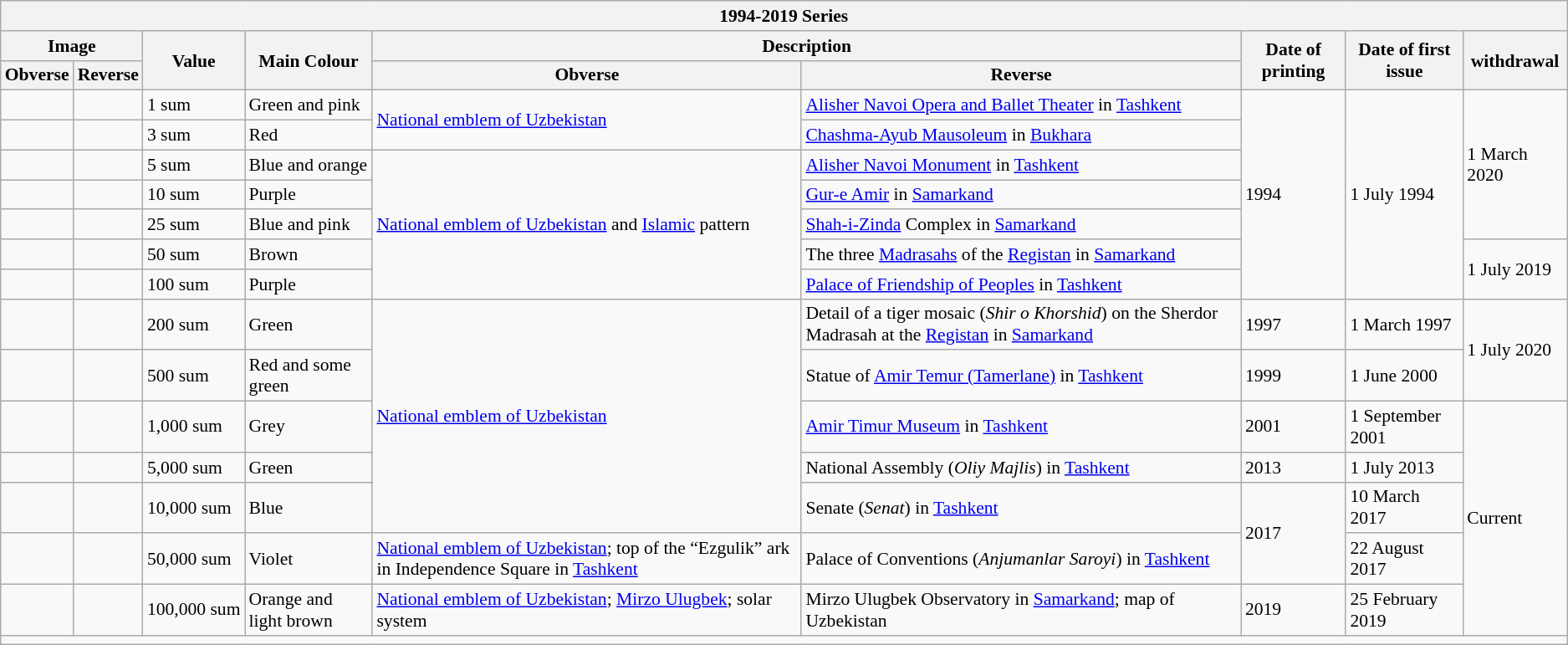<table class="wikitable" style="font-size: 90%">
<tr>
<th colspan="9">1994-2019 Series</th>
</tr>
<tr>
<th colspan="2">Image</th>
<th rowspan="2">Value</th>
<th rowspan="2">Main Colour</th>
<th colspan="2">Description</th>
<th rowspan="2">Date of printing</th>
<th rowspan="2">Date of first issue</th>
<th rowspan="2">withdrawal</th>
</tr>
<tr>
<th>Obverse</th>
<th>Reverse</th>
<th>Obverse</th>
<th>Reverse</th>
</tr>
<tr>
<td align="center"></td>
<td align="center"></td>
<td>1 sum</td>
<td>Green and pink</td>
<td rowspan="2"><a href='#'>National emblem of Uzbekistan</a></td>
<td><a href='#'>Alisher Navoi Opera and Ballet Theater</a> in <a href='#'>Tashkent</a></td>
<td rowspan="7">1994</td>
<td rowspan="7">1 July 1994</td>
<td rowspan="5">1 March 2020</td>
</tr>
<tr>
<td align="center"></td>
<td align="center"></td>
<td>3 sum</td>
<td>Red</td>
<td><a href='#'>Chashma-Ayub Mausoleum</a> in <a href='#'>Bukhara</a></td>
</tr>
<tr>
<td align="center"></td>
<td align="center"></td>
<td>5 sum</td>
<td>Blue and orange</td>
<td rowspan="5"><a href='#'>National emblem of Uzbekistan</a> and <a href='#'>Islamic</a> pattern</td>
<td><a href='#'>Alisher Navoi Monument</a> in <a href='#'>Tashkent</a></td>
</tr>
<tr>
<td align="center"></td>
<td align="center"></td>
<td>10 sum</td>
<td>Purple</td>
<td><a href='#'>Gur-e Amir</a> in <a href='#'>Samarkand</a></td>
</tr>
<tr>
<td align="center"></td>
<td align="center"></td>
<td>25 sum</td>
<td>Blue and pink</td>
<td><a href='#'>Shah-i-Zinda</a> Complex in <a href='#'>Samarkand</a></td>
</tr>
<tr>
<td align="center"></td>
<td align="center"></td>
<td>50 sum</td>
<td>Brown</td>
<td>The three <a href='#'>Madrasahs</a> of the <a href='#'>Registan</a> in <a href='#'>Samarkand</a></td>
<td rowspan="2">1 July 2019</td>
</tr>
<tr>
<td align="center"></td>
<td align="center"></td>
<td>100 sum</td>
<td>Purple</td>
<td><a href='#'>Palace of Friendship of Peoples</a> in <a href='#'>Tashkent</a></td>
</tr>
<tr>
<td align="center"></td>
<td align="center"></td>
<td>200 sum</td>
<td>Green</td>
<td rowspan="5"><a href='#'>National emblem of Uzbekistan</a></td>
<td>Detail of a tiger mosaiс (<em>Shir o Khorshid</em>) on the Sherdor Madrasah at the <a href='#'>Registan</a> in <a href='#'>Samarkand</a></td>
<td>1997</td>
<td>1 March 1997</td>
<td rowspan="2">1 July 2020</td>
</tr>
<tr>
<td align="center"></td>
<td align="center"></td>
<td>500 sum</td>
<td>Red and some green</td>
<td>Statue of <a href='#'>Amir Temur (Tamerlane)</a> in <a href='#'>Tashkent</a></td>
<td>1999</td>
<td>1 June 2000</td>
</tr>
<tr>
<td align="center"></td>
<td align="center"></td>
<td>1,000 sum</td>
<td>Grey</td>
<td><a href='#'>Amir Timur Museum</a> in <a href='#'>Tashkent</a></td>
<td>2001</td>
<td>1 September 2001</td>
<td rowspan="5">Current</td>
</tr>
<tr>
<td align="center"></td>
<td align="center"></td>
<td>5,000 sum</td>
<td>Green</td>
<td>National Assembly (<em>Oliy Majlis</em>) in <a href='#'>Tashkent</a></td>
<td>2013</td>
<td>1 July 2013</td>
</tr>
<tr>
<td align="center"></td>
<td align="center"></td>
<td>10,000 sum</td>
<td>Blue</td>
<td>Senate (<em>Senat</em>) in <a href='#'>Tashkent</a></td>
<td rowspan="2">2017</td>
<td>10 March 2017</td>
</tr>
<tr>
<td align="center"></td>
<td align="center"></td>
<td>50,000 sum</td>
<td>Violet</td>
<td><a href='#'>National emblem of Uzbekistan</a>; top of the “Ezgulik” ark in Independence Square in <a href='#'>Tashkent</a></td>
<td>Palace of Conventions (<em>Anjumanlar Saroyi</em>) in <a href='#'>Tashkent</a></td>
<td>22 August 2017</td>
</tr>
<tr>
<td align="center"></td>
<td align="center"></td>
<td>100,000 sum</td>
<td>Orange and light brown</td>
<td><a href='#'>National emblem of Uzbekistan</a>; <a href='#'>Mirzo Ulugbek</a>; solar system</td>
<td>Mirzo Ulugbek Observatory in <a href='#'>Samarkand</a>; map of Uzbekistan</td>
<td>2019</td>
<td>25 February 2019</td>
</tr>
<tr>
<td colspan="9"></td>
</tr>
</table>
